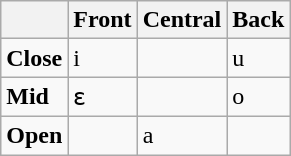<table class="wikitable">
<tr>
<th></th>
<th>Front</th>
<th>Central</th>
<th>Back</th>
</tr>
<tr>
<td><strong>Close</strong></td>
<td>i</td>
<td></td>
<td>u</td>
</tr>
<tr>
<td><strong>Mid</strong></td>
<td>ɛ</td>
<td></td>
<td>o</td>
</tr>
<tr>
<td><strong>Open</strong></td>
<td></td>
<td>a</td>
<td></td>
</tr>
</table>
